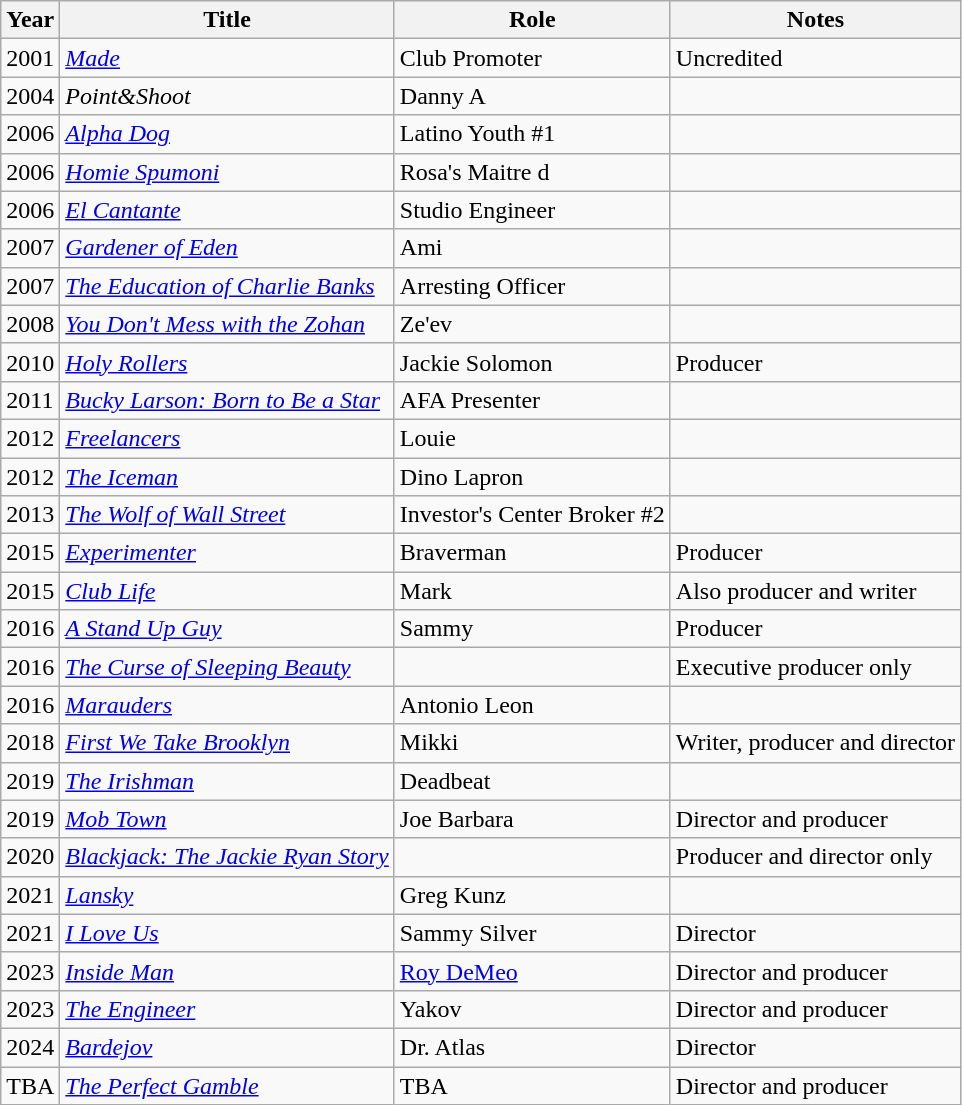<table class="wikitable">
<tr>
<th>Year</th>
<th>Title</th>
<th>Role</th>
<th>Notes</th>
</tr>
<tr>
<td>2001</td>
<td><em><a href='#'>Made</a></em></td>
<td>Club Promoter</td>
<td>Uncredited</td>
</tr>
<tr>
<td>2004</td>
<td><em>Point&Shoot</em></td>
<td>Danny A</td>
<td></td>
</tr>
<tr>
<td>2006</td>
<td><em><a href='#'>Alpha Dog</a></em></td>
<td>Latino Youth #1</td>
<td></td>
</tr>
<tr>
<td>2006</td>
<td><em><a href='#'>Homie Spumoni</a></em></td>
<td>Rosa's Maitre d</td>
<td></td>
</tr>
<tr>
<td>2006</td>
<td><em><a href='#'>El Cantante</a></em></td>
<td>Studio Engineer</td>
<td></td>
</tr>
<tr>
<td>2007</td>
<td><em><a href='#'>Gardener of Eden</a></em></td>
<td>Ami</td>
<td></td>
</tr>
<tr>
<td>2007</td>
<td><em><a href='#'>The Education of Charlie Banks</a></em></td>
<td>Arresting Officer</td>
<td></td>
</tr>
<tr>
<td>2008</td>
<td><em><a href='#'>You Don't Mess with the Zohan</a></em></td>
<td>Ze'ev</td>
<td></td>
</tr>
<tr>
<td>2010</td>
<td><em><a href='#'>Holy Rollers</a></em></td>
<td>Jackie Solomon</td>
<td>Producer</td>
</tr>
<tr>
<td>2011</td>
<td><em><a href='#'>Bucky Larson: Born to Be a Star</a></em></td>
<td>AFA Presenter</td>
<td></td>
</tr>
<tr>
<td>2012</td>
<td><em><a href='#'>Freelancers</a></em></td>
<td>Louie</td>
<td></td>
</tr>
<tr>
<td>2012</td>
<td><em><a href='#'>The Iceman</a></em></td>
<td>Dino Lapron</td>
<td></td>
</tr>
<tr>
<td>2013</td>
<td><em><a href='#'>The Wolf of Wall Street</a></em></td>
<td>Investor's Center Broker #2</td>
<td></td>
</tr>
<tr>
<td>2015</td>
<td><em><a href='#'>Experimenter</a></em></td>
<td>Braverman</td>
<td>Producer</td>
</tr>
<tr>
<td>2015</td>
<td><em><a href='#'>Club Life</a></em></td>
<td>Mark</td>
<td>Also producer and writer</td>
</tr>
<tr>
<td>2016</td>
<td><em><a href='#'>A Stand Up Guy</a></em></td>
<td>Sammy</td>
<td>Producer</td>
</tr>
<tr>
<td>2016</td>
<td><em><a href='#'>The Curse of Sleeping Beauty</a></em></td>
<td></td>
<td>Executive producer only</td>
</tr>
<tr>
<td>2016</td>
<td><em><a href='#'>Marauders</a></em></td>
<td>Antonio Leon</td>
<td></td>
</tr>
<tr>
<td>2018</td>
<td><em><a href='#'>First We Take Brooklyn</a></em></td>
<td>Mikki</td>
<td>Writer, producer and director</td>
</tr>
<tr>
<td>2019</td>
<td><em><a href='#'>The Irishman</a></em></td>
<td>Deadbeat</td>
<td></td>
</tr>
<tr>
<td>2019</td>
<td><em><a href='#'>Mob Town</a></em></td>
<td>Joe Barbara</td>
<td>Director and producer</td>
</tr>
<tr>
<td>2020</td>
<td><em><a href='#'>Blackjack: The Jackie Ryan Story</a></em></td>
<td></td>
<td>Producer and director only</td>
</tr>
<tr>
<td>2021</td>
<td><em><a href='#'>Lansky</a></em></td>
<td>Greg Kunz</td>
<td></td>
</tr>
<tr>
<td>2021</td>
<td><em><a href='#'>I Love Us</a></em></td>
<td>Sammy Silver</td>
<td>Director</td>
</tr>
<tr>
<td>2023</td>
<td><em><a href='#'>Inside Man</a></em></td>
<td><a href='#'>Roy DeMeo</a></td>
<td>Director and producer</td>
</tr>
<tr>
<td>2023</td>
<td><em><a href='#'>The Engineer</a></em></td>
<td>Yakov</td>
<td>Director and producer</td>
</tr>
<tr>
<td>2024</td>
<td><em><a href='#'>Bardejov</a></em></td>
<td>Dr. Atlas</td>
<td>Director</td>
</tr>
<tr>
<td>TBA</td>
<td><em><a href='#'>The Perfect Gamble</a></em></td>
<td>TBA</td>
<td>Director and producer</td>
</tr>
</table>
